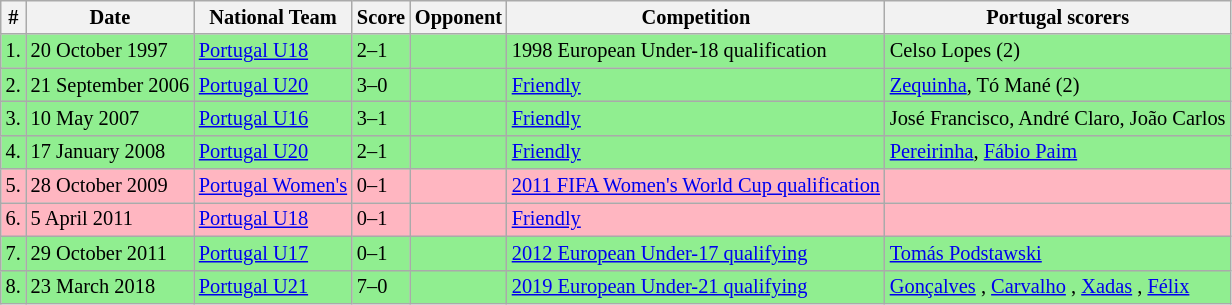<table class="wikitable collapsible collapsed" style="font-size:85%">
<tr>
<th>#</th>
<th>Date</th>
<th>National Team</th>
<th>Score</th>
<th>Opponent</th>
<th>Competition</th>
<th>Portugal scorers</th>
</tr>
<tr style="background: #90EE90">
<td>1.</td>
<td>20 October 1997</td>
<td><a href='#'>Portugal U18</a></td>
<td>2–1</td>
<td></td>
<td>1998 European Under-18 qualification</td>
<td>Celso Lopes (2)</td>
</tr>
<tr style="background: #90EE90">
<td>2.</td>
<td>21 September 2006</td>
<td><a href='#'>Portugal U20</a></td>
<td>3–0</td>
<td></td>
<td><a href='#'>Friendly</a></td>
<td><a href='#'>Zequinha</a>, Tó Mané (2)</td>
</tr>
<tr style="background: #90EE90">
<td>3.</td>
<td>10 May 2007</td>
<td><a href='#'>Portugal U16</a></td>
<td>3–1</td>
<td></td>
<td><a href='#'>Friendly</a></td>
<td>José Francisco, André Claro, João Carlos</td>
</tr>
<tr style="background: #90EE90">
<td>4.</td>
<td>17 January 2008</td>
<td><a href='#'>Portugal U20</a></td>
<td>2–1</td>
<td></td>
<td><a href='#'>Friendly</a></td>
<td><a href='#'>Pereirinha</a>, <a href='#'>Fábio Paim</a></td>
</tr>
<tr style="background: #FFB6C1">
<td>5.</td>
<td>28 October 2009</td>
<td><a href='#'>Portugal Women's</a></td>
<td>0–1</td>
<td></td>
<td><a href='#'>2011 FIFA Women's World Cup qualification</a></td>
<td></td>
</tr>
<tr style="background: #FFB6C1">
<td>6.</td>
<td>5 April 2011</td>
<td><a href='#'>Portugal U18</a></td>
<td>0–1</td>
<td></td>
<td><a href='#'>Friendly</a></td>
<td></td>
</tr>
<tr style="background: #90EE90">
<td>7.</td>
<td>29 October 2011</td>
<td><a href='#'>Portugal U17</a></td>
<td>0–1</td>
<td></td>
<td><a href='#'>2012 European Under-17 qualifying</a></td>
<td><a href='#'>Tomás Podstawski</a> </td>
</tr>
<tr style="background: #90EE90">
<td>8.</td>
<td>23 March 2018</td>
<td><a href='#'>Portugal U21</a></td>
<td>7–0</td>
<td></td>
<td><a href='#'>2019 European Under-21 qualifying</a></td>
<td><a href='#'>Gonçalves</a> , <a href='#'>Carvalho</a> , <a href='#'>Xadas</a> , <a href='#'>Félix</a> </td>
</tr>
</table>
